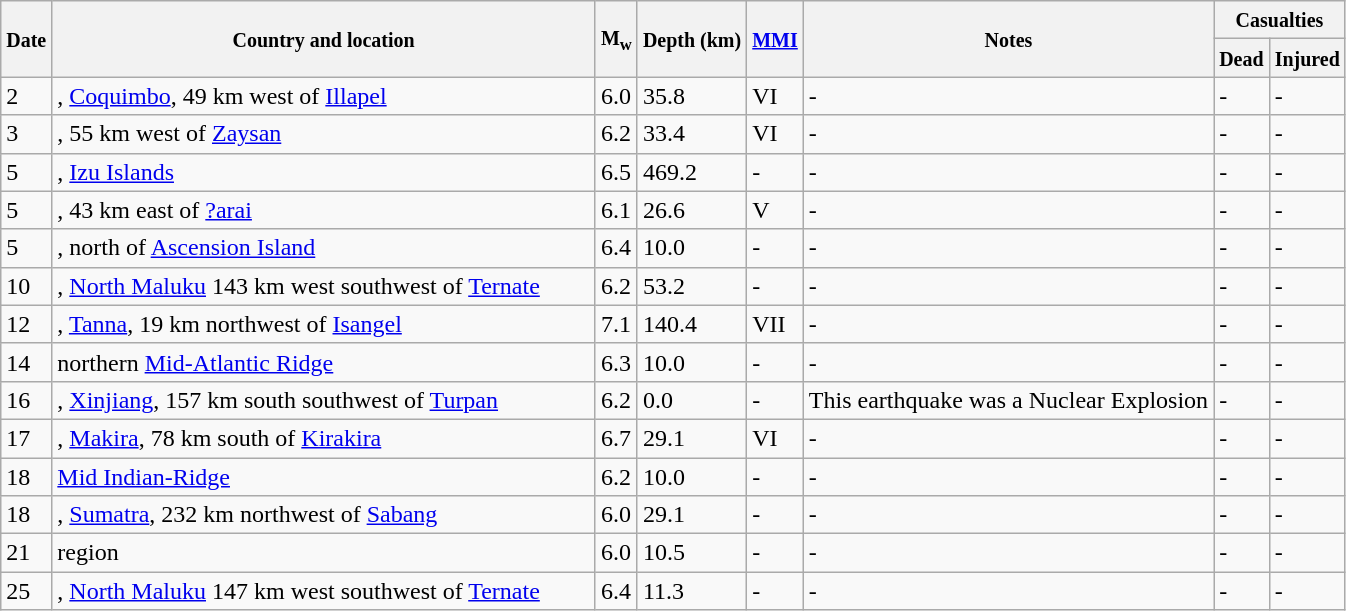<table class="wikitable sortable" style="border:1px black; margin-left:1em;">
<tr>
<th rowspan="2"><small>Date</small></th>
<th rowspan="2" style="width: 355px"><small>Country and location</small></th>
<th rowspan="2"><small>M<sub>w</sub></small></th>
<th rowspan="2"><small>Depth (km)</small></th>
<th rowspan="2"><small><a href='#'>MMI</a></small></th>
<th rowspan="2" class="unsortable"><small>Notes</small></th>
<th colspan="2"><small>Casualties</small></th>
</tr>
<tr>
<th><small>Dead</small></th>
<th><small>Injured</small></th>
</tr>
<tr>
<td>2</td>
<td>, <a href='#'>Coquimbo</a>, 49 km west of <a href='#'>Illapel</a></td>
<td>6.0</td>
<td>35.8</td>
<td>VI</td>
<td>-</td>
<td>-</td>
<td>-</td>
</tr>
<tr>
<td>3</td>
<td>, 55 km west of <a href='#'>Zaysan</a></td>
<td>6.2</td>
<td>33.4</td>
<td>VI</td>
<td>-</td>
<td>-</td>
<td>-</td>
</tr>
<tr>
<td>5</td>
<td>, <a href='#'>Izu Islands</a></td>
<td>6.5</td>
<td>469.2</td>
<td>-</td>
<td>-</td>
<td>-</td>
<td>-</td>
</tr>
<tr>
<td>5</td>
<td>, 43 km east of <a href='#'>?arai</a></td>
<td>6.1</td>
<td>26.6</td>
<td>V</td>
<td>-</td>
<td>-</td>
<td>-</td>
</tr>
<tr>
<td>5</td>
<td>, north of <a href='#'>Ascension Island</a></td>
<td>6.4</td>
<td>10.0</td>
<td>-</td>
<td>-</td>
<td>-</td>
<td>-</td>
</tr>
<tr>
<td>10</td>
<td>, <a href='#'>North Maluku</a> 143 km west southwest of <a href='#'>Ternate</a></td>
<td>6.2</td>
<td>53.2</td>
<td>-</td>
<td>-</td>
<td>-</td>
<td>-</td>
</tr>
<tr>
<td>12</td>
<td>, <a href='#'>Tanna</a>, 19 km northwest of <a href='#'>Isangel</a></td>
<td>7.1</td>
<td>140.4</td>
<td>VII</td>
<td>-</td>
<td>-</td>
<td>-</td>
</tr>
<tr>
<td>14</td>
<td>northern <a href='#'>Mid-Atlantic Ridge</a></td>
<td>6.3</td>
<td>10.0</td>
<td>-</td>
<td>-</td>
<td>-</td>
<td>-</td>
</tr>
<tr>
<td>16</td>
<td>, <a href='#'>Xinjiang</a>, 157 km south southwest of <a href='#'>Turpan</a></td>
<td>6.2</td>
<td>0.0</td>
<td>-</td>
<td>This earthquake was a Nuclear Explosion</td>
<td>-</td>
<td>-</td>
</tr>
<tr>
<td>17</td>
<td>, <a href='#'>Makira</a>, 78 km south of <a href='#'>Kirakira</a></td>
<td>6.7</td>
<td>29.1</td>
<td>VI</td>
<td>-</td>
<td>-</td>
<td>-</td>
</tr>
<tr>
<td>18</td>
<td><a href='#'>Mid Indian-Ridge</a></td>
<td>6.2</td>
<td>10.0</td>
<td>-</td>
<td>-</td>
<td>-</td>
<td>-</td>
</tr>
<tr>
<td>18</td>
<td>, <a href='#'>Sumatra</a>, 232 km northwest of <a href='#'>Sabang</a></td>
<td>6.0</td>
<td>29.1</td>
<td>-</td>
<td>-</td>
<td>-</td>
<td>-</td>
</tr>
<tr>
<td>21</td>
<td> region</td>
<td>6.0</td>
<td>10.5</td>
<td>-</td>
<td>-</td>
<td>-</td>
<td>-</td>
</tr>
<tr>
<td>25</td>
<td>, <a href='#'>North Maluku</a> 147 km west southwest of <a href='#'>Ternate</a></td>
<td>6.4</td>
<td>11.3</td>
<td>-</td>
<td>-</td>
<td>-</td>
<td>-</td>
</tr>
<tr>
</tr>
</table>
